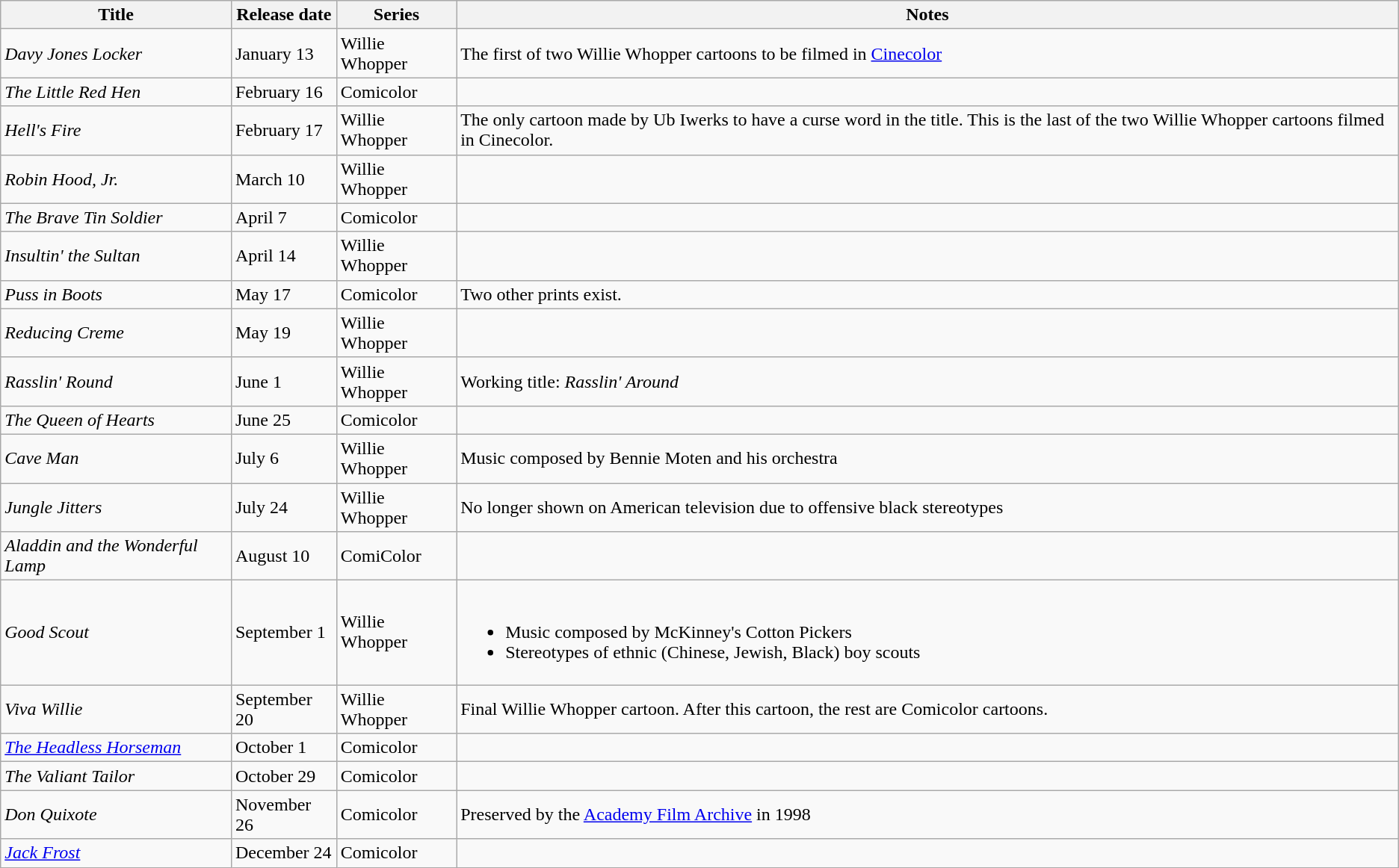<table class="wikitable">
<tr>
<th>Title</th>
<th>Release date</th>
<th>Series</th>
<th>Notes</th>
</tr>
<tr>
<td><em>Davy Jones Locker</em></td>
<td>January 13</td>
<td>Willie Whopper</td>
<td>The first of two Willie Whopper cartoons to be filmed in <a href='#'>Cinecolor</a></td>
</tr>
<tr>
<td><em>The Little Red Hen</em></td>
<td>February 16</td>
<td>Comicolor</td>
<td></td>
</tr>
<tr>
<td><em>Hell's Fire</em></td>
<td>February 17</td>
<td>Willie Whopper</td>
<td>The only cartoon made by Ub Iwerks to have a curse word in the title. This is the last of the two Willie Whopper cartoons filmed in Cinecolor.</td>
</tr>
<tr>
<td><em>Robin Hood, Jr.</em></td>
<td>March 10</td>
<td>Willie Whopper</td>
<td></td>
</tr>
<tr>
<td><em>The Brave Tin Soldier</em></td>
<td>April 7</td>
<td>Comicolor</td>
<td></td>
</tr>
<tr>
<td><em>Insultin' the Sultan</em></td>
<td>April 14</td>
<td>Willie Whopper</td>
<td></td>
</tr>
<tr>
<td><em>Puss in Boots</em></td>
<td>May 17</td>
<td>Comicolor</td>
<td>Two other prints exist.</td>
</tr>
<tr>
<td><em>Reducing Creme</em></td>
<td>May 19</td>
<td>Willie Whopper</td>
<td></td>
</tr>
<tr>
<td><em>Rasslin' Round</em></td>
<td>June 1</td>
<td>Willie Whopper</td>
<td>Working title: <em>Rasslin' Around</em></td>
</tr>
<tr>
<td><em>The Queen of Hearts</em></td>
<td>June 25</td>
<td>Comicolor</td>
<td></td>
</tr>
<tr>
<td><em>Cave Man</em></td>
<td>July 6</td>
<td>Willie Whopper</td>
<td>Music composed by Bennie Moten and his orchestra</td>
</tr>
<tr>
<td><em>Jungle Jitters</em></td>
<td>July 24</td>
<td>Willie Whopper</td>
<td>No longer shown on American television due to offensive black stereotypes</td>
</tr>
<tr>
<td><em>Aladdin and the Wonderful Lamp</em></td>
<td>August 10</td>
<td>ComiColor</td>
<td></td>
</tr>
<tr>
<td><em>Good Scout</em></td>
<td>September 1</td>
<td>Willie Whopper</td>
<td><br><ul><li>Music composed by McKinney's Cotton Pickers</li><li>Stereotypes of ethnic (Chinese, Jewish, Black) boy scouts</li></ul></td>
</tr>
<tr>
<td><em>Viva Willie</em></td>
<td>September 20</td>
<td>Willie Whopper</td>
<td>Final Willie Whopper cartoon. After this cartoon, the rest are Comicolor cartoons.</td>
</tr>
<tr>
<td><em><a href='#'>The Headless Horseman</a></em></td>
<td>October 1</td>
<td>Comicolor</td>
<td></td>
</tr>
<tr>
<td><em>The Valiant Tailor</em></td>
<td>October 29</td>
<td>Comicolor</td>
<td></td>
</tr>
<tr>
<td><em>Don Quixote</em></td>
<td>November 26</td>
<td>Comicolor</td>
<td>Preserved by the <a href='#'>Academy Film Archive</a> in 1998</td>
</tr>
<tr>
<td><em><a href='#'>Jack Frost</a></em></td>
<td>December 24</td>
<td>Comicolor</td>
<td></td>
</tr>
</table>
